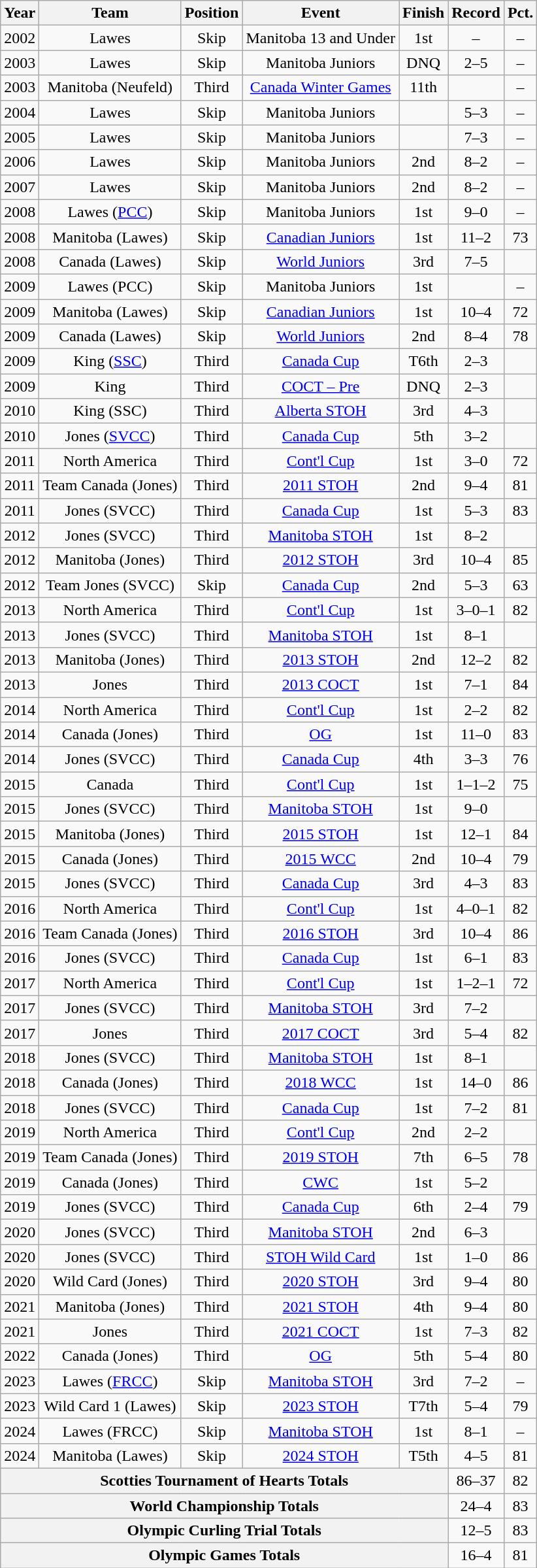<table class="wikitable" style="text-align: center;">
<tr>
<th scope="col">Year</th>
<th scope="col">Team</th>
<th scope="col">Position</th>
<th scope="col">Event</th>
<th scope="col">Finish</th>
<th scope="col">Record</th>
<th scope="col">Pct.</th>
</tr>
<tr>
<td>2002</td>
<td>Lawes</td>
<td>Skip</td>
<td>Manitoba 13 and Under</td>
<td>1st</td>
<td>–</td>
<td>–</td>
</tr>
<tr>
<td>2003</td>
<td>Lawes</td>
<td>Skip</td>
<td>Manitoba Juniors</td>
<td>DNQ</td>
<td>2–5</td>
<td>–</td>
</tr>
<tr>
<td>2003</td>
<td>Manitoba (Neufeld)</td>
<td>Third</td>
<td><a href='#'>Canada Winter Games</a></td>
<td>11th</td>
<td></td>
<td>–</td>
</tr>
<tr>
<td>2004</td>
<td>Lawes</td>
<td>Skip</td>
<td>Manitoba Juniors</td>
<td></td>
<td>5–3</td>
<td>–</td>
</tr>
<tr>
<td>2005</td>
<td>Lawes</td>
<td>Skip</td>
<td>Manitoba Juniors</td>
<td></td>
<td>7–3</td>
<td>–</td>
</tr>
<tr>
<td>2006</td>
<td>Lawes</td>
<td>Skip</td>
<td>Manitoba Juniors</td>
<td>2nd</td>
<td>8–2</td>
<td>–</td>
</tr>
<tr>
<td>2007</td>
<td>Lawes</td>
<td>Skip</td>
<td>Manitoba Juniors</td>
<td>2nd</td>
<td>8–2</td>
<td>–</td>
</tr>
<tr>
<td>2008</td>
<td>Lawes (<a href='#'>PCC</a>)</td>
<td>Skip</td>
<td>Manitoba Juniors</td>
<td>1st</td>
<td>9–0</td>
<td>–</td>
</tr>
<tr>
<td>2008</td>
<td>Manitoba (Lawes)</td>
<td>Skip</td>
<td><a href='#'>Canadian Juniors</a></td>
<td>1st</td>
<td>11–2</td>
<td>73</td>
</tr>
<tr>
<td>2008</td>
<td>Canada (Lawes)</td>
<td>Skip</td>
<td><a href='#'>World Juniors</a></td>
<td>3rd</td>
<td>7–5</td>
<td></td>
</tr>
<tr>
<td>2009</td>
<td>Lawes (PCC)</td>
<td>Skip</td>
<td>Manitoba Juniors</td>
<td>1st</td>
<td></td>
<td>–</td>
</tr>
<tr>
<td>2009</td>
<td>Manitoba (Lawes)</td>
<td>Skip</td>
<td><a href='#'>Canadian Juniors</a></td>
<td>1st</td>
<td>10–4</td>
<td>72</td>
</tr>
<tr>
<td>2009</td>
<td>Canada (Lawes)</td>
<td>Skip</td>
<td><a href='#'>World Juniors</a></td>
<td>2nd</td>
<td>8–4</td>
<td>78</td>
</tr>
<tr>
<td>2009</td>
<td>King (<a href='#'>SSC</a>)</td>
<td>Third</td>
<td><a href='#'>Canada Cup</a></td>
<td>T6th</td>
<td>2–3</td>
<td></td>
</tr>
<tr>
<td>2009</td>
<td>King</td>
<td>Third</td>
<td><a href='#'>COCT – Pre</a></td>
<td>DNQ</td>
<td>2–3</td>
<td></td>
</tr>
<tr>
<td>2010</td>
<td>King (SSC)</td>
<td>Third</td>
<td><a href='#'>Alberta STOH</a></td>
<td>3rd</td>
<td>4–3</td>
<td></td>
</tr>
<tr>
<td>2010</td>
<td>Jones (<a href='#'>SVCC</a>)</td>
<td>Third</td>
<td><a href='#'>Canada Cup</a></td>
<td>5th</td>
<td>3–2</td>
<td></td>
</tr>
<tr>
<td>2011</td>
<td>North America</td>
<td>Third</td>
<td><a href='#'>Cont'l Cup</a></td>
<td>1st</td>
<td>3–0</td>
<td>72</td>
</tr>
<tr>
<td>2011</td>
<td>Team Canada (Jones)</td>
<td>Third</td>
<td><a href='#'>2011 STOH</a></td>
<td>2nd</td>
<td>9–4</td>
<td>81</td>
</tr>
<tr>
<td>2011</td>
<td>Jones (SVCC)</td>
<td>Third</td>
<td><a href='#'>Canada Cup</a></td>
<td>1st</td>
<td>5–3</td>
<td>83</td>
</tr>
<tr>
<td>2012</td>
<td>Jones (SVCC)</td>
<td>Third</td>
<td><a href='#'>Manitoba STOH</a></td>
<td>1st</td>
<td>8–2</td>
<td></td>
</tr>
<tr>
<td>2012</td>
<td>Manitoba (Jones)</td>
<td>Third</td>
<td><a href='#'>2012 STOH</a></td>
<td>3rd</td>
<td>10–4</td>
<td>85</td>
</tr>
<tr>
<td>2012</td>
<td>Team Jones (SVCC)</td>
<td>Skip</td>
<td><a href='#'>Canada Cup</a></td>
<td>2nd</td>
<td>5–3</td>
<td>63</td>
</tr>
<tr>
<td>2013</td>
<td>North America</td>
<td>Third</td>
<td><a href='#'>Cont'l Cup</a></td>
<td>1st</td>
<td>3–0–1</td>
<td>82</td>
</tr>
<tr>
<td>2013</td>
<td>Jones (SVCC)</td>
<td>Third</td>
<td><a href='#'>Manitoba STOH</a></td>
<td>1st</td>
<td>8–1</td>
<td></td>
</tr>
<tr>
<td>2013</td>
<td>Manitoba (Jones)</td>
<td>Third</td>
<td><a href='#'>2013 STOH</a></td>
<td>2nd</td>
<td>12–2</td>
<td>82</td>
</tr>
<tr>
<td>2013</td>
<td>Jones</td>
<td>Third</td>
<td><a href='#'>2013 COCT</a></td>
<td>1st</td>
<td>7–1</td>
<td>84</td>
</tr>
<tr>
<td>2014</td>
<td>North America</td>
<td>Third</td>
<td><a href='#'>Cont'l Cup</a></td>
<td>1st</td>
<td>2–2</td>
<td>82</td>
</tr>
<tr>
<td>2014</td>
<td>Canada (Jones)</td>
<td>Third</td>
<td><a href='#'>OG</a></td>
<td>1st</td>
<td>11–0</td>
<td>83</td>
</tr>
<tr>
<td>2014</td>
<td>Jones (SVCC)</td>
<td>Third</td>
<td><a href='#'>Canada Cup</a></td>
<td>4th</td>
<td>3–3</td>
<td>76</td>
</tr>
<tr>
<td>2015</td>
<td>Canada</td>
<td>Third</td>
<td><a href='#'>Cont'l Cup</a></td>
<td>1st</td>
<td>1–1–2</td>
<td>75</td>
</tr>
<tr>
<td>2015</td>
<td>Jones (SVCC)</td>
<td>Third</td>
<td><a href='#'>Manitoba STOH</a></td>
<td>1st</td>
<td>9–0</td>
<td></td>
</tr>
<tr>
<td>2015</td>
<td>Manitoba (Jones)</td>
<td>Third</td>
<td><a href='#'>2015 STOH</a></td>
<td>1st</td>
<td>12–1</td>
<td>84</td>
</tr>
<tr>
<td>2015</td>
<td>Canada (Jones)</td>
<td>Third</td>
<td><a href='#'>2015 WCC</a></td>
<td>2nd</td>
<td>10–4</td>
<td>79</td>
</tr>
<tr>
<td>2015</td>
<td>Jones (SVCC)</td>
<td>Third</td>
<td><a href='#'>Canada Cup</a></td>
<td>3rd</td>
<td>4–3</td>
<td>83</td>
</tr>
<tr>
<td>2016</td>
<td>North America</td>
<td>Third</td>
<td><a href='#'>Cont'l Cup</a></td>
<td>1st</td>
<td>4–0–1</td>
<td>82</td>
</tr>
<tr>
<td>2016</td>
<td>Team Canada (Jones)</td>
<td>Third</td>
<td><a href='#'>2016 STOH</a></td>
<td>3rd</td>
<td>10–4</td>
<td>86</td>
</tr>
<tr>
<td>2016</td>
<td>Jones (SVCC)</td>
<td>Third</td>
<td><a href='#'>Canada Cup</a></td>
<td>1st</td>
<td>6–1</td>
<td>83</td>
</tr>
<tr>
<td>2017</td>
<td>North America</td>
<td>Third</td>
<td><a href='#'>Cont'l Cup</a></td>
<td>1st</td>
<td>1–2–1</td>
<td>72</td>
</tr>
<tr>
<td>2017</td>
<td>Jones (SVCC)</td>
<td>Third</td>
<td><a href='#'>Manitoba STOH</a></td>
<td>3rd</td>
<td>7–2</td>
<td></td>
</tr>
<tr>
<td>2017</td>
<td>Jones</td>
<td>Third</td>
<td><a href='#'>2017 COCT</a></td>
<td>3rd</td>
<td>5–4</td>
<td>82</td>
</tr>
<tr>
<td>2018</td>
<td>Jones (SVCC)</td>
<td>Third</td>
<td><a href='#'>Manitoba STOH</a></td>
<td>1st</td>
<td>8–1</td>
<td></td>
</tr>
<tr>
<td>2018</td>
<td>Canada (Jones)</td>
<td>Third</td>
<td><a href='#'>2018 WCC</a></td>
<td>1st</td>
<td>14–0</td>
<td>86</td>
</tr>
<tr>
<td>2018</td>
<td>Jones (SVCC)</td>
<td>Third</td>
<td><a href='#'>Canada Cup</a></td>
<td>1st</td>
<td>7–2</td>
<td>81</td>
</tr>
<tr>
<td>2019</td>
<td>North America</td>
<td>Third</td>
<td><a href='#'>Cont'l Cup</a></td>
<td>2nd</td>
<td>2–2</td>
<td></td>
</tr>
<tr>
<td>2019</td>
<td>Team Canada (Jones)</td>
<td>Third</td>
<td><a href='#'>2019 STOH</a></td>
<td>7th</td>
<td>6–5</td>
<td>78</td>
</tr>
<tr>
<td>2019</td>
<td>Canada (Jones)</td>
<td>Third</td>
<td><a href='#'>CWC</a></td>
<td>1st</td>
<td>5–2</td>
<td></td>
</tr>
<tr>
<td>2019</td>
<td>Jones (SVCC)</td>
<td>Third</td>
<td><a href='#'>Canada Cup</a></td>
<td>6th</td>
<td>2–4</td>
<td>79</td>
</tr>
<tr>
<td>2020</td>
<td>Jones (SVCC)</td>
<td>Third</td>
<td><a href='#'>Manitoba STOH</a></td>
<td>2nd</td>
<td>6–3</td>
<td></td>
</tr>
<tr>
<td>2020</td>
<td>Jones (SVCC)</td>
<td>Third</td>
<td><a href='#'>STOH Wild Card</a></td>
<td>1st</td>
<td>1–0</td>
<td>86</td>
</tr>
<tr>
<td>2020</td>
<td>Wild Card (Jones)</td>
<td>Third</td>
<td><a href='#'>2020 STOH</a></td>
<td>3rd</td>
<td>9–4</td>
<td>80</td>
</tr>
<tr>
<td>2021</td>
<td>Manitoba (Jones)</td>
<td>Third</td>
<td><a href='#'>2021 STOH</a></td>
<td>4th</td>
<td>9–4</td>
<td>80</td>
</tr>
<tr>
<td>2021</td>
<td>Jones</td>
<td>Third</td>
<td><a href='#'>2021 COCT</a></td>
<td>1st</td>
<td>7–3</td>
<td>82</td>
</tr>
<tr>
<td>2022</td>
<td>Canada (Jones)</td>
<td>Third</td>
<td><a href='#'>OG</a></td>
<td>5th</td>
<td>5–4</td>
<td>80</td>
</tr>
<tr>
<td>2023</td>
<td>Lawes (<a href='#'>FRCC</a>)</td>
<td>Skip</td>
<td><a href='#'>Manitoba STOH</a></td>
<td>3rd</td>
<td>7–2</td>
<td>–</td>
</tr>
<tr>
<td>2023</td>
<td>Wild Card 1 (Lawes)</td>
<td>Skip</td>
<td><a href='#'>2023 STOH</a></td>
<td>T7th</td>
<td>5–4</td>
<td>79</td>
</tr>
<tr>
<td>2024</td>
<td>Lawes (FRCC)</td>
<td>Skip</td>
<td><a href='#'>Manitoba STOH</a></td>
<td>1st</td>
<td>8–1</td>
<td>–</td>
</tr>
<tr>
<td>2024</td>
<td>Manitoba (Lawes)</td>
<td>Skip</td>
<td><a href='#'>2024 STOH</a></td>
<td>T5th</td>
<td>4–5</td>
<td>81</td>
</tr>
<tr>
<th scope="row" colspan="5">Scotties Tournament of Hearts Totals</th>
<td>86–37</td>
<td>82</td>
</tr>
<tr>
<th scope="row" colspan="5">World Championship Totals</th>
<td>24–4</td>
<td>83</td>
</tr>
<tr>
<th scope="row" colspan="5">Olympic Curling Trial Totals</th>
<td>12–5</td>
<td>83</td>
</tr>
<tr>
<th scope="row" colspan="5">Olympic Games Totals</th>
<td>16–4</td>
<td>81</td>
</tr>
</table>
